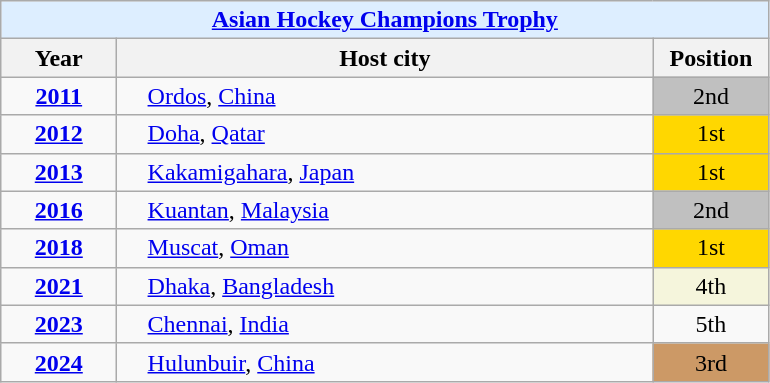<table class="wikitable" style="text-align: center;">
<tr>
<th colspan=3 style="background-color: #ddeeff;"><a href='#'>Asian Hockey Champions Trophy</a></th>
</tr>
<tr>
<th style="width: 70px;">Year</th>
<th style="width: 350px;">Host city</th>
<th style="width: 70px;">Position</th>
</tr>
<tr>
<td><strong><a href='#'>2011</a></strong></td>
<td style="text-align: left; padding-left: 20px;"> <a href='#'>Ordos</a>, <a href='#'>China</a></td>
<td style="background-color: silver;">2nd</td>
</tr>
<tr>
<td><strong><a href='#'>2012</a></strong></td>
<td style="text-align: left; padding-left: 20px;"> <a href='#'>Doha</a>, <a href='#'>Qatar</a></td>
<td style="background-color: gold">1st</td>
</tr>
<tr>
<td><strong><a href='#'>2013</a></strong></td>
<td style="text-align: left; padding-left: 20px;"> <a href='#'>Kakamigahara</a>, <a href='#'>Japan</a></td>
<td style="background-color: gold">1st</td>
</tr>
<tr>
<td><strong><a href='#'>2016</a></strong></td>
<td style="text-align: left; padding-left: 20px;"> <a href='#'>Kuantan</a>, <a href='#'>Malaysia</a></td>
<td style="background-color: silver;">2nd</td>
</tr>
<tr>
<td><strong><a href='#'>2018</a></strong></td>
<td style="text-align: left; padding-left:20px;"> <a href='#'>Muscat</a>, <a href='#'>Oman</a></td>
<td style="background-color: gold;">1st</td>
</tr>
<tr>
<td><strong><a href='#'>2021</a></strong></td>
<td style="text-align: left; padding-left: 20px;"> <a href='#'>Dhaka</a>, <a href='#'>Bangladesh</a></td>
<td style="background-color: beige">4th</td>
</tr>
<tr>
<td><strong><a href='#'>2023</a></strong></td>
<td style="text-align: left; padding-left: 20px;"> <a href='#'>Chennai</a>, <a href='#'>India</a></td>
<td>5th</td>
</tr>
<tr>
<td><strong><a href='#'>2024</a></strong></td>
<td style="text-align: left; padding-left: 20px;"> <a href='#'>Hulunbuir</a>, <a href='#'>China</a></td>
<td style="background-color: #cc9966;">3rd</td>
</tr>
</table>
